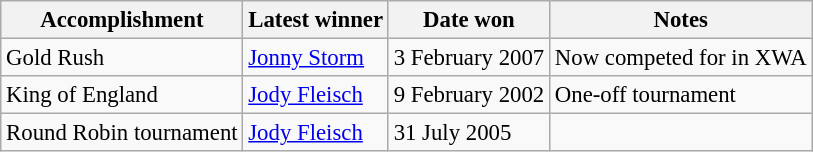<table class="wikitable" style="font-size: 95%;">
<tr>
<th>Accomplishment</th>
<th>Latest winner</th>
<th>Date won</th>
<th>Notes</th>
</tr>
<tr>
<td>Gold Rush</td>
<td><a href='#'>Jonny Storm</a></td>
<td>3 February 2007</td>
<td>Now competed for in XWA</td>
</tr>
<tr>
<td>King of England</td>
<td><a href='#'>Jody Fleisch</a></td>
<td>9 February 2002</td>
<td>One-off tournament</td>
</tr>
<tr>
<td>Round Robin tournament</td>
<td><a href='#'>Jody Fleisch</a></td>
<td>31 July 2005</td>
<td></td>
</tr>
</table>
